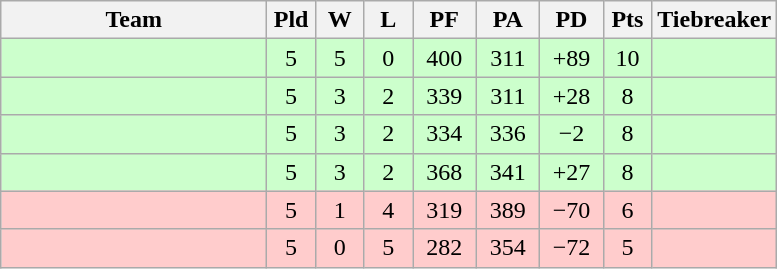<table class="wikitable" style="text-align:center;">
<tr>
<th width=170>Team</th>
<th width=25>Pld</th>
<th width=25>W</th>
<th width=25>L</th>
<th width=35>PF</th>
<th width=35>PA</th>
<th width=35>PD</th>
<th width=25>Pts</th>
<th width=50>Tiebreaker</th>
</tr>
<tr bgcolor=ccffcc>
<td align="left"></td>
<td>5</td>
<td>5</td>
<td>0</td>
<td>400</td>
<td>311</td>
<td>+89</td>
<td>10</td>
<td></td>
</tr>
<tr bgcolor=ccffcc>
<td align="left"></td>
<td>5</td>
<td>3</td>
<td>2</td>
<td>339</td>
<td>311</td>
<td>+28</td>
<td>8</td>
<td></td>
</tr>
<tr bgcolor=ccffcc>
<td align="left"></td>
<td>5</td>
<td>3</td>
<td>2</td>
<td>334</td>
<td>336</td>
<td>−2</td>
<td>8</td>
<td></td>
</tr>
<tr bgcolor=ccffcc>
<td align="left"></td>
<td>5</td>
<td>3</td>
<td>2</td>
<td>368</td>
<td>341</td>
<td>+27</td>
<td>8</td>
<td></td>
</tr>
<tr bgcolor=ffcccc>
<td align="left"></td>
<td>5</td>
<td>1</td>
<td>4</td>
<td>319</td>
<td>389</td>
<td>−70</td>
<td>6</td>
<td></td>
</tr>
<tr bgcolor=ffcccc>
<td align="left"></td>
<td>5</td>
<td>0</td>
<td>5</td>
<td>282</td>
<td>354</td>
<td>−72</td>
<td>5</td>
<td></td>
</tr>
</table>
